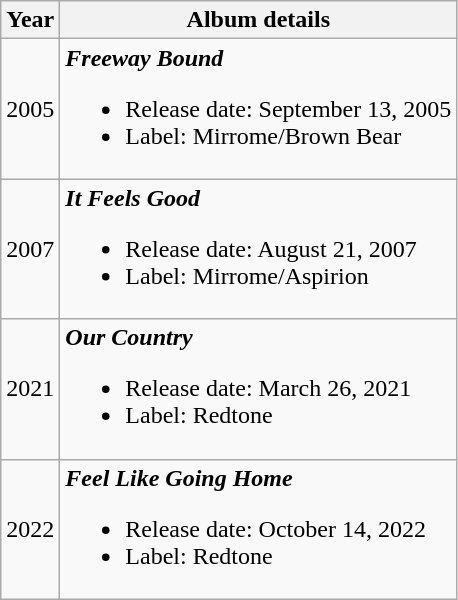<table class="wikitable" style="text-align:center;">
<tr>
<th rowspan="1">Year</th>
<th rowspan="1">Album details</th>
</tr>
<tr>
<td>2005</td>
<td align="left"><strong><em>Freeway Bound</em></strong><br><ul><li>Release date: September 13, 2005</li><li>Label: Mirrome/Brown Bear</li></ul></td>
</tr>
<tr>
<td>2007</td>
<td align="left"><strong><em>It Feels Good</em></strong><br><ul><li>Release date: August 21, 2007</li><li>Label: Mirrome/Aspirion</li></ul></td>
</tr>
<tr>
<td>2021</td>
<td align="left"><strong><em>Our Country</em></strong><br><ul><li>Release date: March 26, 2021</li><li>Label: Redtone</li></ul></td>
</tr>
<tr>
<td>2022</td>
<td align="left"><strong><em>Feel Like Going Home</em></strong><br><ul><li>Release date: October 14, 2022</li><li>Label: Redtone</li></ul></td>
</tr>
</table>
